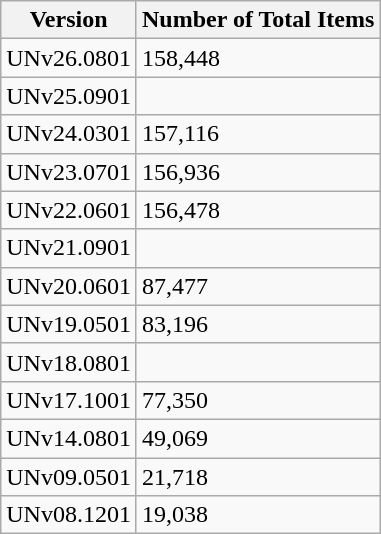<table class="wikitable">
<tr>
<th>Version</th>
<th>Number of Total Items</th>
</tr>
<tr>
<td>UNv26.0801</td>
<td>158,448</td>
</tr>
<tr>
<td>UNv25.0901</td>
<td></td>
</tr>
<tr>
<td>UNv24.0301</td>
<td>157,116</td>
</tr>
<tr>
<td>UNv23.0701</td>
<td>156,936</td>
</tr>
<tr>
<td>UNv22.0601</td>
<td>156,478</td>
</tr>
<tr>
<td>UNv21.0901</td>
<td></td>
</tr>
<tr>
<td>UNv20.0601</td>
<td>87,477</td>
</tr>
<tr>
<td>UNv19.0501</td>
<td>83,196</td>
</tr>
<tr>
<td>UNv18.0801</td>
<td></td>
</tr>
<tr>
<td>UNv17.1001</td>
<td>77,350</td>
</tr>
<tr>
<td>UNv14.0801</td>
<td>49,069</td>
</tr>
<tr>
<td>UNv09.0501</td>
<td>21,718</td>
</tr>
<tr>
<td>UNv08.1201</td>
<td>19,038</td>
</tr>
</table>
